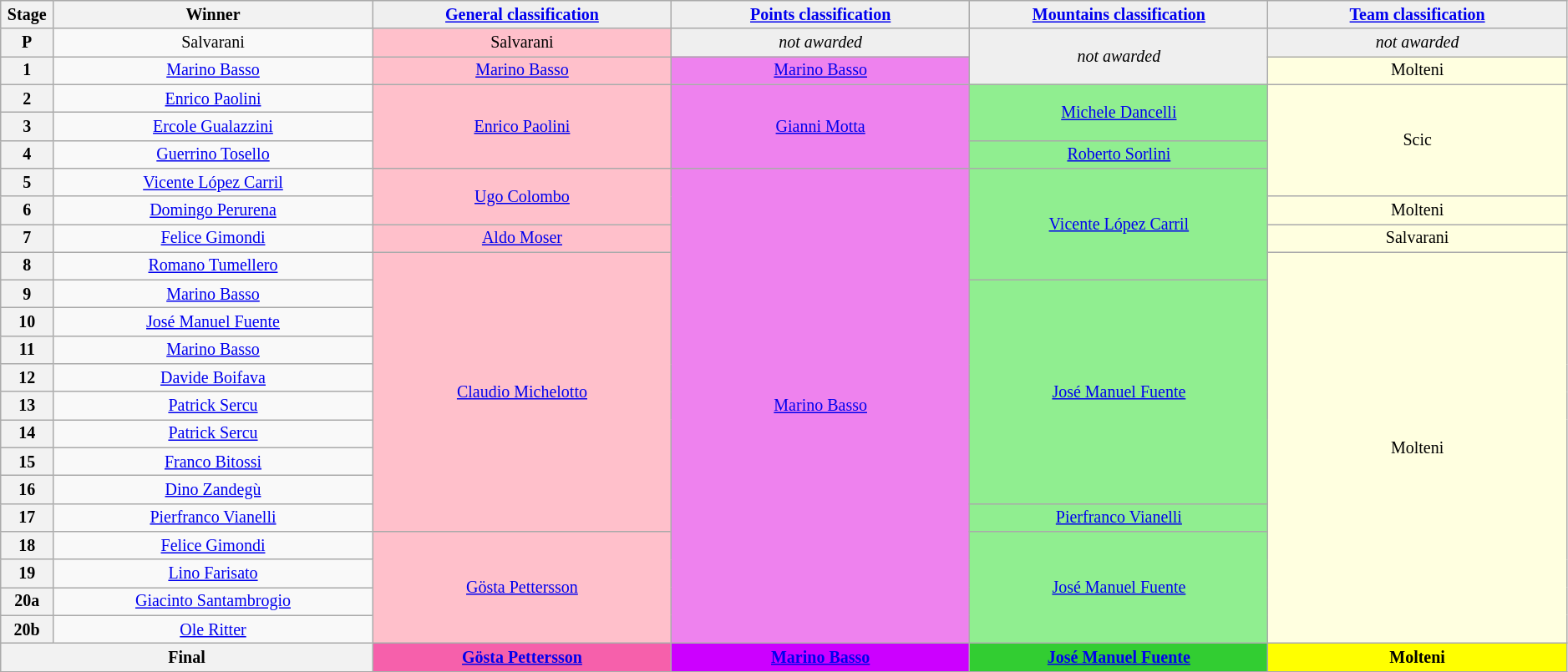<table class="wikitable" style="text-align: center; font-size:smaller;">
<tr style="background:#efefef;">
<th style="width:1%;">Stage</th>
<th style="width:15%;">Winner</th>
<th style="background:#efefef; width:14%;"><a href='#'>General classification</a><br></th>
<th style="background:#efefef; width:14%;"><a href='#'>Points classification</a><br></th>
<th style="background:#efefef; width:14%;"><a href='#'>Mountains classification</a></th>
<th style="background:#efefef; width:14%;"><a href='#'>Team classification</a></th>
</tr>
<tr>
<th>P</th>
<td>Salvarani</td>
<td style="background:pink;">Salvarani</td>
<td style="background:#EFEFEF;"><em>not awarded</em></td>
<td style="background:#EFEFEF;" rowspan="2"><em>not awarded</em></td>
<td style="background:#EFEFEF;"><em>not awarded</em></td>
</tr>
<tr>
<th>1</th>
<td><a href='#'>Marino Basso</a></td>
<td style="background:pink;"><a href='#'>Marino Basso</a></td>
<td style="background:violet;"><a href='#'>Marino Basso</a></td>
<td style="background:lightyellow;">Molteni</td>
</tr>
<tr>
<th>2</th>
<td><a href='#'>Enrico Paolini</a></td>
<td style="background:pink;" rowspan="3"><a href='#'>Enrico Paolini</a></td>
<td style="background:violet;" rowspan="3"><a href='#'>Gianni Motta</a></td>
<td style="background:lightgreen;" rowspan="2"><a href='#'>Michele Dancelli</a></td>
<td style="background:lightyellow;" rowspan="4">Scic</td>
</tr>
<tr>
<th>3</th>
<td><a href='#'>Ercole Gualazzini</a></td>
</tr>
<tr>
<th>4</th>
<td><a href='#'>Guerrino Tosello</a></td>
<td style="background:lightgreen;"><a href='#'>Roberto Sorlini</a></td>
</tr>
<tr>
<th>5</th>
<td><a href='#'>Vicente López Carril</a></td>
<td style="background:pink;" rowspan="2"><a href='#'>Ugo Colombo</a></td>
<td style="background:violet;" rowspan="17"><a href='#'>Marino Basso</a></td>
<td style="background:lightgreen;" rowspan="4"><a href='#'>Vicente López Carril</a></td>
</tr>
<tr>
<th>6</th>
<td><a href='#'>Domingo Perurena</a></td>
<td style="background:lightyellow;">Molteni</td>
</tr>
<tr>
<th>7</th>
<td><a href='#'>Felice Gimondi</a></td>
<td style="background:pink;"><a href='#'>Aldo Moser</a></td>
<td style="background:lightyellow;">Salvarani</td>
</tr>
<tr>
<th>8</th>
<td><a href='#'>Romano Tumellero</a></td>
<td style="background:pink;" rowspan="10"><a href='#'>Claudio Michelotto</a></td>
<td style="background:lightyellow;" rowspan="14">Molteni</td>
</tr>
<tr>
<th>9</th>
<td><a href='#'>Marino Basso</a></td>
<td style="background:lightgreen;" rowspan="8"><a href='#'>José Manuel Fuente</a></td>
</tr>
<tr>
<th>10</th>
<td><a href='#'>José Manuel Fuente</a></td>
</tr>
<tr>
<th>11</th>
<td><a href='#'>Marino Basso</a></td>
</tr>
<tr>
<th>12</th>
<td><a href='#'>Davide Boifava</a></td>
</tr>
<tr>
<th>13</th>
<td><a href='#'>Patrick Sercu</a></td>
</tr>
<tr>
<th>14</th>
<td><a href='#'>Patrick Sercu</a></td>
</tr>
<tr>
<th>15</th>
<td><a href='#'>Franco Bitossi</a></td>
</tr>
<tr>
<th>16</th>
<td><a href='#'>Dino Zandegù</a></td>
</tr>
<tr>
<th>17</th>
<td><a href='#'>Pierfranco Vianelli</a></td>
<td style="background:lightgreen;"><a href='#'>Pierfranco Vianelli</a></td>
</tr>
<tr>
<th>18</th>
<td><a href='#'>Felice Gimondi</a></td>
<td style="background:pink;" rowspan="4"><a href='#'>Gösta Pettersson</a></td>
<td style="background:lightgreen;" rowspan="4"><a href='#'>José Manuel Fuente</a></td>
</tr>
<tr>
<th>19</th>
<td><a href='#'>Lino Farisato</a></td>
</tr>
<tr>
<th>20a</th>
<td><a href='#'>Giacinto Santambrogio</a></td>
</tr>
<tr>
<th>20b</th>
<td><a href='#'>Ole Ritter</a></td>
</tr>
<tr>
<th colspan=2><strong>Final</strong></th>
<th style="background:#F660AB;"><strong><a href='#'>Gösta Pettersson</a></strong></th>
<th style="background:#c0f;"><strong><a href='#'>Marino Basso</a></strong></th>
<th style="background:#32CD32;"><strong><a href='#'>José Manuel Fuente</a></strong></th>
<th style="background:yellow;"><strong>Molteni</strong></th>
</tr>
</table>
